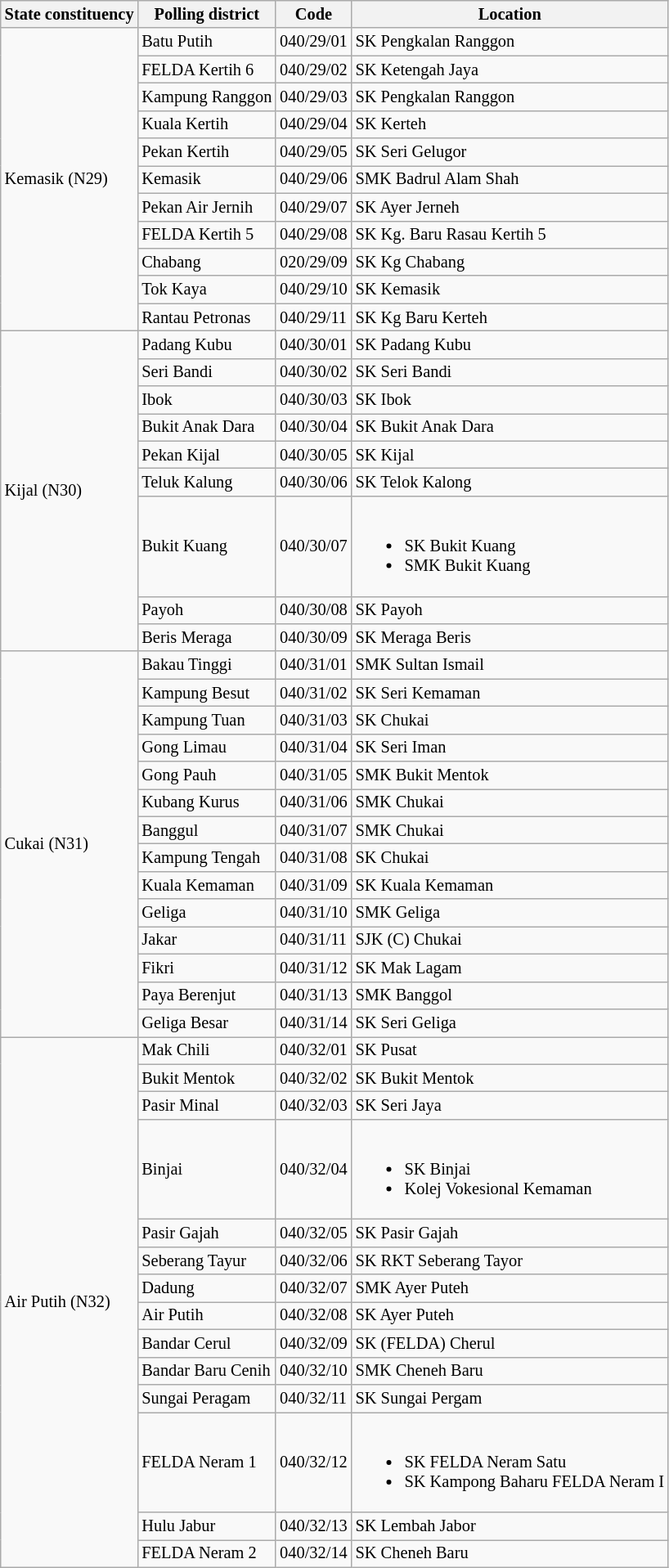<table class="wikitable sortable mw-collapsible" style="white-space:nowrap;font-size:85%">
<tr>
<th>State constituency</th>
<th>Polling district</th>
<th>Code</th>
<th>Location</th>
</tr>
<tr>
<td rowspan="11">Kemasik (N29)</td>
<td>Batu Putih</td>
<td>040/29/01</td>
<td>SK Pengkalan Ranggon</td>
</tr>
<tr>
<td>FELDA Kertih 6</td>
<td>040/29/02</td>
<td>SK Ketengah Jaya</td>
</tr>
<tr>
<td>Kampung Ranggon</td>
<td>040/29/03</td>
<td>SK Pengkalan Ranggon</td>
</tr>
<tr>
<td>Kuala Kertih</td>
<td>040/29/04</td>
<td>SK Kerteh</td>
</tr>
<tr>
<td>Pekan Kertih</td>
<td>040/29/05</td>
<td>SK Seri Gelugor</td>
</tr>
<tr>
<td>Kemasik</td>
<td>040/29/06</td>
<td>SMK Badrul Alam Shah</td>
</tr>
<tr>
<td>Pekan Air Jernih</td>
<td>040/29/07</td>
<td>SK Ayer Jerneh</td>
</tr>
<tr>
<td>FELDA Kertih 5</td>
<td>040/29/08</td>
<td>SK Kg. Baru Rasau Kertih 5</td>
</tr>
<tr>
<td>Chabang</td>
<td>020/29/09</td>
<td>SK Kg Chabang</td>
</tr>
<tr>
<td>Tok Kaya</td>
<td>040/29/10</td>
<td>SK Kemasik</td>
</tr>
<tr>
<td>Rantau Petronas</td>
<td>040/29/11</td>
<td>SK Kg Baru Kerteh</td>
</tr>
<tr>
<td rowspan="9">Kijal (N30)</td>
<td>Padang Kubu</td>
<td>040/30/01</td>
<td>SK Padang Kubu</td>
</tr>
<tr>
<td>Seri Bandi</td>
<td>040/30/02</td>
<td>SK Seri Bandi</td>
</tr>
<tr>
<td>Ibok</td>
<td>040/30/03</td>
<td>SK Ibok</td>
</tr>
<tr>
<td>Bukit Anak Dara</td>
<td>040/30/04</td>
<td>SK Bukit Anak Dara</td>
</tr>
<tr>
<td>Pekan Kijal</td>
<td>040/30/05</td>
<td>SK Kijal</td>
</tr>
<tr>
<td>Teluk Kalung</td>
<td>040/30/06</td>
<td>SK Telok Kalong</td>
</tr>
<tr>
<td>Bukit Kuang</td>
<td>040/30/07</td>
<td><br><ul><li>SK Bukit Kuang</li><li>SMK Bukit Kuang</li></ul></td>
</tr>
<tr>
<td>Payoh</td>
<td>040/30/08</td>
<td>SK Payoh</td>
</tr>
<tr>
<td>Beris Meraga</td>
<td>040/30/09</td>
<td>SK Meraga Beris</td>
</tr>
<tr>
<td rowspan="14">Cukai (N31)</td>
<td>Bakau Tinggi</td>
<td>040/31/01</td>
<td>SMK Sultan Ismail</td>
</tr>
<tr>
<td>Kampung Besut</td>
<td>040/31/02</td>
<td>SK Seri Kemaman</td>
</tr>
<tr>
<td>Kampung Tuan</td>
<td>040/31/03</td>
<td>SK Chukai</td>
</tr>
<tr>
<td>Gong Limau</td>
<td>040/31/04</td>
<td>SK Seri Iman</td>
</tr>
<tr>
<td>Gong Pauh</td>
<td>040/31/05</td>
<td>SMK Bukit Mentok</td>
</tr>
<tr>
<td>Kubang Kurus</td>
<td>040/31/06</td>
<td>SMK Chukai</td>
</tr>
<tr>
<td>Banggul</td>
<td>040/31/07</td>
<td>SMK Chukai</td>
</tr>
<tr>
<td>Kampung Tengah</td>
<td>040/31/08</td>
<td>SK Chukai</td>
</tr>
<tr>
<td>Kuala Kemaman</td>
<td>040/31/09</td>
<td>SK Kuala Kemaman</td>
</tr>
<tr>
<td>Geliga</td>
<td>040/31/10</td>
<td>SMK Geliga</td>
</tr>
<tr>
<td>Jakar</td>
<td>040/31/11</td>
<td>SJK (C) Chukai</td>
</tr>
<tr>
<td>Fikri</td>
<td>040/31/12</td>
<td>SK Mak Lagam</td>
</tr>
<tr>
<td>Paya Berenjut</td>
<td>040/31/13</td>
<td>SMK Banggol</td>
</tr>
<tr>
<td>Geliga Besar</td>
<td>040/31/14</td>
<td>SK Seri Geliga</td>
</tr>
<tr>
<td rowspan="14">Air Putih (N32)</td>
<td>Mak Chili</td>
<td>040/32/01</td>
<td>SK Pusat</td>
</tr>
<tr>
<td>Bukit Mentok</td>
<td>040/32/02</td>
<td>SK Bukit Mentok</td>
</tr>
<tr>
<td>Pasir Minal</td>
<td>040/32/03</td>
<td>SK Seri Jaya</td>
</tr>
<tr>
<td>Binjai</td>
<td>040/32/04</td>
<td><br><ul><li>SK Binjai</li><li>Kolej Vokesional Kemaman</li></ul></td>
</tr>
<tr>
<td>Pasir Gajah</td>
<td>040/32/05</td>
<td>SK Pasir Gajah</td>
</tr>
<tr>
<td>Seberang Tayur</td>
<td>040/32/06</td>
<td>SK RKT Seberang Tayor</td>
</tr>
<tr>
<td>Dadung</td>
<td>040/32/07</td>
<td>SMK Ayer Puteh</td>
</tr>
<tr>
<td>Air Putih</td>
<td>040/32/08</td>
<td>SK Ayer Puteh</td>
</tr>
<tr>
<td>Bandar Cerul</td>
<td>040/32/09</td>
<td>SK (FELDA) Cherul</td>
</tr>
<tr>
<td>Bandar Baru Cenih</td>
<td>040/32/10</td>
<td>SMK Cheneh Baru</td>
</tr>
<tr>
<td>Sungai Peragam</td>
<td>040/32/11</td>
<td>SK Sungai Pergam</td>
</tr>
<tr>
<td>FELDA Neram 1</td>
<td>040/32/12</td>
<td><br><ul><li>SK FELDA Neram Satu</li><li>SK Kampong Baharu FELDA Neram I</li></ul></td>
</tr>
<tr>
<td>Hulu Jabur</td>
<td>040/32/13</td>
<td>SK Lembah Jabor</td>
</tr>
<tr>
<td>FELDA Neram 2</td>
<td>040/32/14</td>
<td>SK Cheneh Baru</td>
</tr>
</table>
